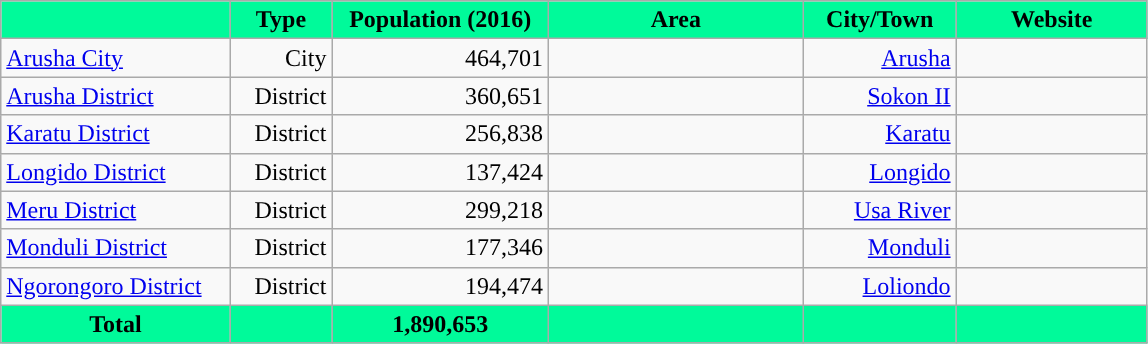<table class="wikitable sortable" style="text-align:right">
<tr>
<th style="width: 18%;background-color:MediumSpringGreen"" class=unsortable></th>
<th scope=col style="width: 8%;background-color:MediumSpringGreen"">Type</th>
<th scope=col style="width: 17%;background-color:MediumSpringGreen">Population (2016)</th>
<th scope=col style="width: 20%;background-color:MediumSpringGreen"">Area</th>
<th scope=col style="width: 12%;background-color:MediumSpringGreen" class=unsortable>City/Town</th>
<th scope=col style="width: 15%;background-color:MediumSpringGreen" class=unsortable>Website</th>
</tr>
<tr>
<td style="text-align:left;"><a href='#'>Arusha City</a></td>
<td>City</td>
<td>464,701</td>
<td></td>
<td><a href='#'>Arusha</a></td>
<td></td>
</tr>
<tr>
<td style="text-align:left;"><a href='#'>Arusha District</a></td>
<td>District</td>
<td>360,651</td>
<td></td>
<td><a href='#'>Sokon II</a></td>
<td></td>
</tr>
<tr>
<td style="text-align:left;"><a href='#'>Karatu District</a></td>
<td>District</td>
<td>256,838</td>
<td></td>
<td><a href='#'>Karatu</a></td>
<td></td>
</tr>
<tr>
<td style="text-align:left;"><a href='#'>Longido District</a></td>
<td>District</td>
<td>137,424</td>
<td></td>
<td><a href='#'>Longido</a></td>
<td></td>
</tr>
<tr>
<td style="text-align:left;"><a href='#'>Meru District</a></td>
<td>District</td>
<td>299,218</td>
<td></td>
<td><a href='#'>Usa River</a></td>
<td></td>
</tr>
<tr>
<td style="text-align:left;"><a href='#'>Monduli District</a></td>
<td>District</td>
<td>177,346</td>
<td></td>
<td><a href='#'>Monduli</a></td>
<td></td>
</tr>
<tr>
<td style="text-align:left;"><a href='#'>Ngorongoro District</a></td>
<td>District</td>
<td>194,474</td>
<td></td>
<td><a href='#'>Loliondo</a></td>
<td></td>
</tr>
<tr>
<th style="background-color:MediumSpringGreen">Total</th>
<th style="background-color:MediumSpringGreen"></th>
<th style="background-color:MediumSpringGreen">1,890,653</th>
<th style="background-color:MediumSpringGreen"></th>
<th style="background-color:MediumSpringGreen"></th>
<th style="background-color:MediumSpringGreen"></th>
</tr>
</table>
